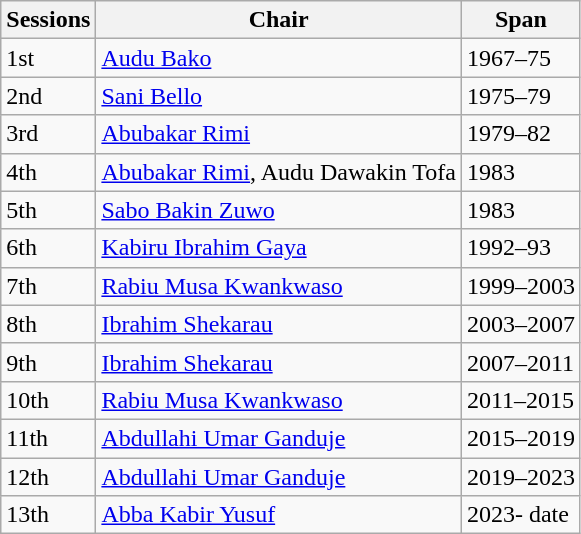<table class=wikitable>
<tr>
<th>Sessions</th>
<th>Chair</th>
<th>Span</th>
</tr>
<tr>
<td>1st</td>
<td><a href='#'>Audu Bako</a></td>
<td>1967–75</td>
</tr>
<tr>
<td>2nd</td>
<td><a href='#'>Sani Bello</a></td>
<td>1975–79</td>
</tr>
<tr>
<td>3rd</td>
<td><a href='#'>Abubakar Rimi</a></td>
<td>1979–82</td>
</tr>
<tr>
<td>4th</td>
<td><a href='#'>Abubakar Rimi</a>, Audu Dawakin Tofa</td>
<td>1983</td>
</tr>
<tr>
<td>5th</td>
<td><a href='#'>Sabo Bakin Zuwo</a></td>
<td>1983</td>
</tr>
<tr>
<td>6th</td>
<td><a href='#'>Kabiru Ibrahim Gaya</a></td>
<td>1992–93</td>
</tr>
<tr>
<td>7th</td>
<td><a href='#'>Rabiu Musa Kwankwaso</a></td>
<td>1999–2003</td>
</tr>
<tr>
<td>8th</td>
<td><a href='#'>Ibrahim Shekarau</a></td>
<td>2003–2007</td>
</tr>
<tr>
<td>9th</td>
<td><a href='#'>Ibrahim Shekarau</a></td>
<td>2007–2011</td>
</tr>
<tr>
<td>10th</td>
<td><a href='#'>Rabiu Musa Kwankwaso</a></td>
<td>2011–2015</td>
</tr>
<tr>
<td>11th</td>
<td><a href='#'>Abdullahi Umar Ganduje</a></td>
<td>2015–2019</td>
</tr>
<tr>
<td>12th</td>
<td><a href='#'>Abdullahi Umar Ganduje</a></td>
<td>2019–2023</td>
</tr>
<tr>
<td>13th</td>
<td><a href='#'>Abba Kabir Yusuf</a></td>
<td>2023- date</td>
</tr>
</table>
